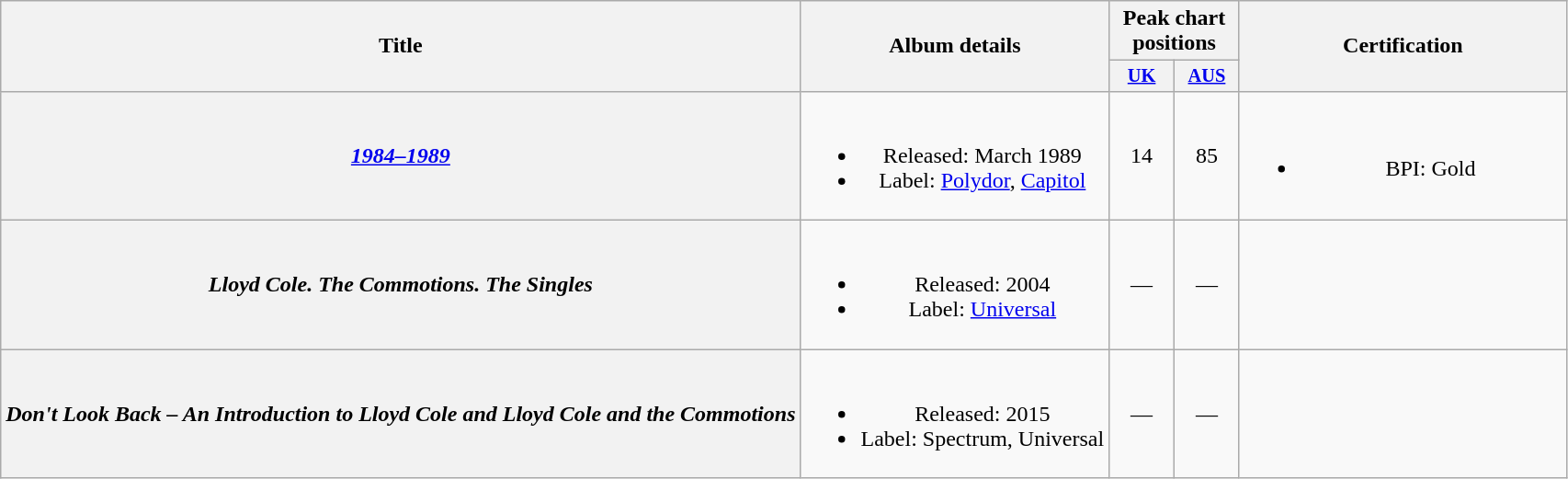<table class="wikitable plainrowheaders" style="text-align:center">
<tr>
<th scope="col" rowspan="2">Title</th>
<th scope="col" rowspan="2">Album details</th>
<th colspan="2">Peak chart positions</th>
<th width="230" rowspan="2">Certification</th>
</tr>
<tr>
<th style="width:3em;font-size:85%"><a href='#'>UK</a><br></th>
<th style="width:3em;font-size:85%"><a href='#'>AUS</a><br></th>
</tr>
<tr>
<th scope="row"><em><a href='#'>1984–1989</a></em></th>
<td><br><ul><li>Released: March 1989</li><li>Label: <a href='#'>Polydor</a>, <a href='#'>Capitol</a></li></ul></td>
<td>14</td>
<td>85</td>
<td><br><ul><li>BPI: Gold</li></ul></td>
</tr>
<tr>
<th scope="row"><em>Lloyd Cole. The Commotions. The Singles</em></th>
<td><br><ul><li>Released: 2004</li><li>Label: <a href='#'>Universal</a></li></ul></td>
<td>—</td>
<td>—</td>
<td></td>
</tr>
<tr>
<th scope="row"><em>Don't Look Back – An Introduction to Lloyd Cole and Lloyd Cole and the Commotions</em></th>
<td><br><ul><li>Released: 2015</li><li>Label: Spectrum, Universal</li></ul></td>
<td>—</td>
<td>—</td>
<td></td>
</tr>
</table>
